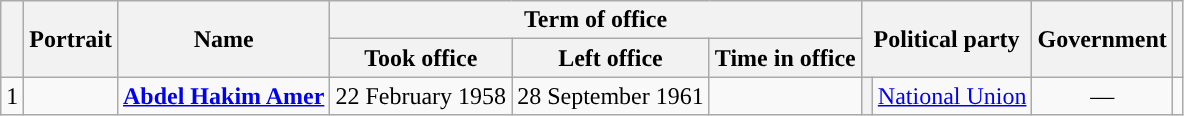<table class="wikitable" style="text-align:center">
<tr>
<th rowspan="2"></th>
<th rowspan="2">Portrait</th>
<th rowspan="2">Name<br></th>
<th colspan="3">Term of office</th>
<th colspan="2" rowspan="2">Political party</th>
<th rowspan="2">Government</th>
<th rowspan="2"></th>
</tr>
<tr>
<th>Took office</th>
<th>Left office</th>
<th>Time in office</th>
</tr>
<tr>
<td>1</td>
<td></td>
<td><strong><a href='#'>Abdel Hakim Amer</a></strong><br></td>
<td>22 February 1958</td>
<td>28 September 1961</td>
<td></td>
<th style="background:"></th>
<td><a href='#'>National Union</a></td>
<td>––</td>
<td></td>
</tr>
</table>
